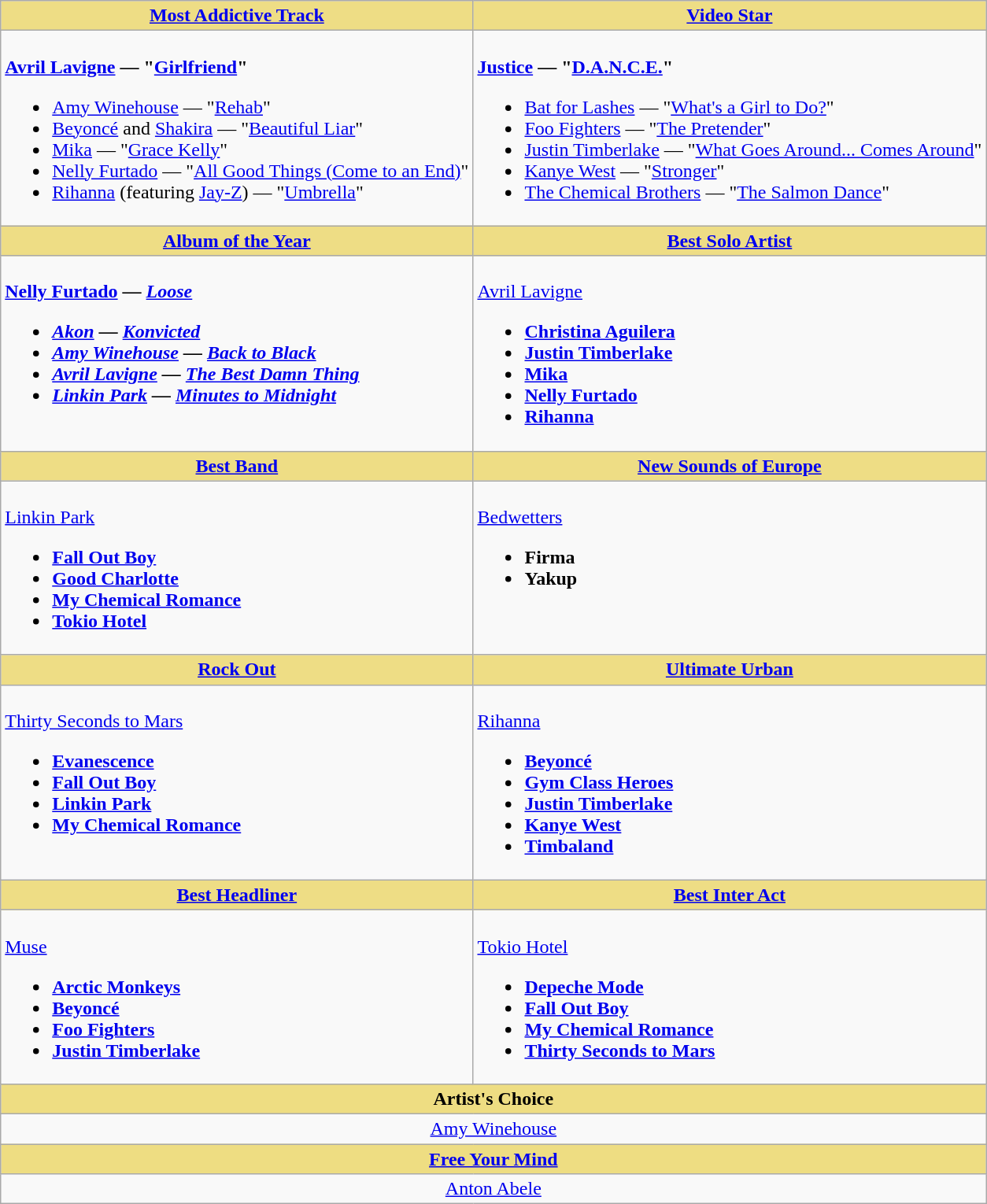<table class=wikitable style="width=100%">
<tr>
<th style="background:#EEDD85; width=50%"><a href='#'>Most Addictive Track</a></th>
<th style="background:#EEDD85; width=50%"><a href='#'>Video Star</a></th>
</tr>
<tr>
<td valign="top"><br><strong><a href='#'>Avril Lavigne</a> — "<a href='#'>Girlfriend</a>"</strong><ul><li><a href='#'>Amy Winehouse</a> — "<a href='#'>Rehab</a>"</li><li><a href='#'>Beyoncé</a> and <a href='#'>Shakira</a> — "<a href='#'>Beautiful Liar</a>"</li><li><a href='#'>Mika</a> — "<a href='#'>Grace Kelly</a>"</li><li><a href='#'>Nelly Furtado</a> — "<a href='#'>All Good Things (Come to an End)</a>"</li><li><a href='#'>Rihanna</a> (featuring <a href='#'>Jay-Z</a>) — "<a href='#'>Umbrella</a>"</li></ul></td>
<td valign="top"><br><strong><a href='#'>Justice</a> — "<a href='#'>D.A.N.C.E.</a>"</strong><ul><li><a href='#'>Bat for Lashes</a> — "<a href='#'>What's a Girl to Do?</a>"</li><li><a href='#'>Foo Fighters</a> — "<a href='#'>The Pretender</a>"</li><li><a href='#'>Justin Timberlake</a> — "<a href='#'>What Goes Around... Comes Around</a>"</li><li><a href='#'>Kanye West</a> — "<a href='#'>Stronger</a>"</li><li><a href='#'>The Chemical Brothers</a> — "<a href='#'>The Salmon Dance</a>"</li></ul></td>
</tr>
<tr>
<th style="background:#EEDD85; width=50%"><a href='#'>Album of the Year</a></th>
<th style="background:#EEDD85; width=50%"><a href='#'>Best Solo Artist</a></th>
</tr>
<tr>
<td valign="top"><br><strong><a href='#'>Nelly Furtado</a> — <em><a href='#'>Loose</a><strong><em><ul><li><a href='#'>Akon</a> — </em><a href='#'>Konvicted</a><em></li><li><a href='#'>Amy Winehouse</a> — </em><a href='#'>Back to Black</a><em></li><li><a href='#'>Avril Lavigne</a> — </em><a href='#'>The Best Damn Thing</a><em></li><li><a href='#'>Linkin Park</a> — </em><a href='#'>Minutes to Midnight</a><em></li></ul></td>
<td valign="top"><br></strong><a href='#'>Avril Lavigne</a><strong><ul><li><a href='#'>Christina Aguilera</a></li><li><a href='#'>Justin Timberlake</a></li><li><a href='#'>Mika</a></li><li><a href='#'>Nelly Furtado</a></li><li><a href='#'>Rihanna</a></li></ul></td>
</tr>
<tr>
<th style="background:#EEDD85; width=50%"><a href='#'>Best Band</a></th>
<th style="background:#EEDD85; width=50%"><a href='#'>New Sounds of Europe</a></th>
</tr>
<tr>
<td valign="top"><br></strong><a href='#'>Linkin Park</a><strong><ul><li><a href='#'>Fall Out Boy</a></li><li><a href='#'>Good Charlotte</a></li><li><a href='#'>My Chemical Romance</a></li><li><a href='#'>Tokio Hotel</a></li></ul></td>
<td valign="top"><br></strong><a href='#'>Bedwetters</a><strong><ul><li>Firma</li><li>Yakup</li></ul></td>
</tr>
<tr>
<th style="background:#EEDD85; width=50%"><a href='#'>Rock Out</a></th>
<th style="background:#EEDD85; width=50%"><a href='#'>Ultimate Urban</a></th>
</tr>
<tr>
<td valign="top"><br></strong><a href='#'>Thirty Seconds to Mars</a><strong><ul><li><a href='#'>Evanescence</a></li><li><a href='#'>Fall Out Boy</a></li><li><a href='#'>Linkin Park</a></li><li><a href='#'>My Chemical Romance</a></li></ul></td>
<td valign="top"><br></strong><a href='#'>Rihanna</a><strong><ul><li><a href='#'>Beyoncé</a></li><li><a href='#'>Gym Class Heroes</a></li><li><a href='#'>Justin Timberlake</a></li><li><a href='#'>Kanye West</a></li><li><a href='#'>Timbaland</a></li></ul></td>
</tr>
<tr>
<th style="background:#EEDD85; width=50%"><a href='#'>Best Headliner</a></th>
<th style="background:#EEDD85; width=50%"><a href='#'>Best Inter Act</a></th>
</tr>
<tr>
<td valign="top"><br></strong><a href='#'>Muse</a><strong><ul><li><a href='#'>Arctic Monkeys</a></li><li><a href='#'>Beyoncé</a></li><li><a href='#'>Foo Fighters</a></li><li><a href='#'>Justin Timberlake</a></li></ul></td>
<td valign="top"><br></strong><a href='#'>Tokio Hotel</a><strong><ul><li><a href='#'>Depeche Mode</a></li><li><a href='#'>Fall Out Boy</a></li><li><a href='#'>My Chemical Romance</a></li><li><a href='#'>Thirty Seconds to Mars</a></li></ul></td>
</tr>
<tr>
<th style="background:#EEDD82; width=50%" colspan="2">Artist's Choice</th>
</tr>
<tr>
<td colspan="2" style="text-align: center;"></strong><a href='#'>Amy Winehouse</a><strong></td>
</tr>
<tr>
<th style="background:#EEDD82; width=50%" colspan="2"><a href='#'>Free Your Mind</a></th>
</tr>
<tr>
<td colspan="2" style="text-align: center;"></strong><a href='#'>Anton Abele</a><strong></td>
</tr>
</table>
